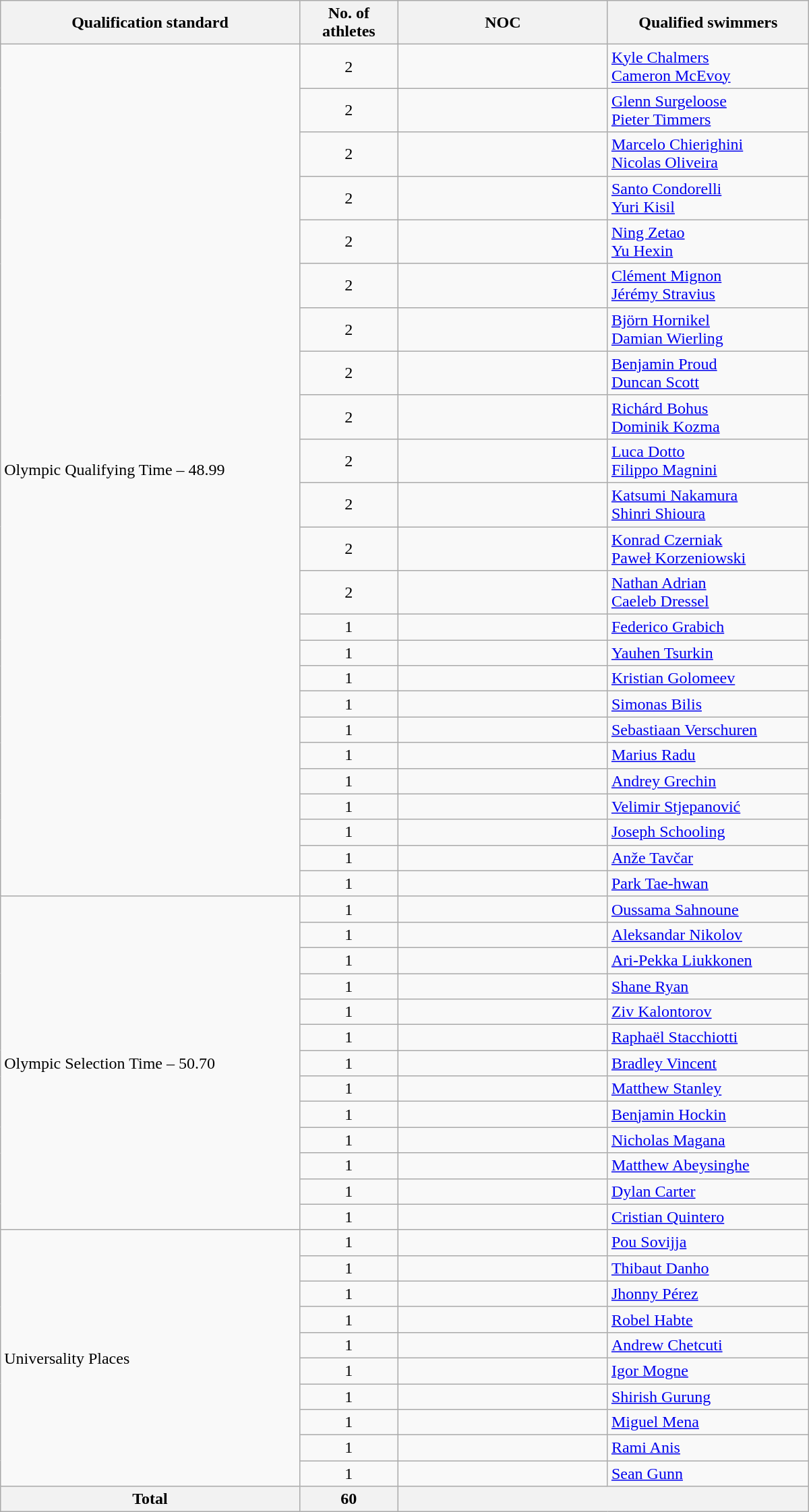<table class=wikitable style="text-align:left" width=800>
<tr>
<th>Qualification standard</th>
<th width=90>No. of athletes</th>
<th width=200>NOC</th>
<th>Qualified swimmers</th>
</tr>
<tr>
<td rowspan=24>Olympic Qualifying Time – 48.99</td>
<td align=center>2</td>
<td></td>
<td><a href='#'>Kyle Chalmers</a><br><a href='#'>Cameron McEvoy</a></td>
</tr>
<tr>
<td align=center>2</td>
<td></td>
<td><a href='#'>Glenn Surgeloose</a><br><a href='#'>Pieter Timmers</a></td>
</tr>
<tr>
<td align=center>2</td>
<td></td>
<td><a href='#'>Marcelo Chierighini</a><br><a href='#'>Nicolas Oliveira</a></td>
</tr>
<tr>
<td align=center>2</td>
<td></td>
<td><a href='#'>Santo Condorelli</a><br><a href='#'>Yuri Kisil</a></td>
</tr>
<tr>
<td align=center>2</td>
<td></td>
<td><a href='#'>Ning Zetao</a><br><a href='#'>Yu Hexin</a></td>
</tr>
<tr>
<td align=center>2</td>
<td></td>
<td><a href='#'>Clément Mignon</a><br><a href='#'>Jérémy Stravius</a></td>
</tr>
<tr>
<td align=center>2</td>
<td></td>
<td><a href='#'>Björn Hornikel</a><br><a href='#'>Damian Wierling</a></td>
</tr>
<tr>
<td align=center>2</td>
<td></td>
<td><a href='#'>Benjamin Proud</a><br><a href='#'>Duncan Scott</a></td>
</tr>
<tr>
<td align=center>2</td>
<td></td>
<td><a href='#'>Richárd Bohus</a><br><a href='#'>Dominik Kozma</a></td>
</tr>
<tr>
<td align=center>2</td>
<td></td>
<td><a href='#'>Luca Dotto</a><br><a href='#'>Filippo Magnini</a></td>
</tr>
<tr>
<td align=center>2</td>
<td></td>
<td><a href='#'>Katsumi Nakamura</a><br><a href='#'>Shinri Shioura</a></td>
</tr>
<tr>
<td align="center">2</td>
<td></td>
<td><a href='#'>Konrad Czerniak</a><br><a href='#'>Paweł Korzeniowski</a></td>
</tr>
<tr>
<td align="center">2</td>
<td></td>
<td><a href='#'>Nathan Adrian</a><br><a href='#'>Caeleb Dressel</a></td>
</tr>
<tr>
<td align=center>1</td>
<td></td>
<td><a href='#'>Federico Grabich</a></td>
</tr>
<tr>
<td align=center>1</td>
<td></td>
<td><a href='#'>Yauhen Tsurkin</a></td>
</tr>
<tr>
<td align=center>1</td>
<td></td>
<td><a href='#'>Kristian Golomeev</a></td>
</tr>
<tr>
<td align=center>1</td>
<td></td>
<td><a href='#'>Simonas Bilis</a></td>
</tr>
<tr>
<td align=center>1</td>
<td></td>
<td><a href='#'>Sebastiaan Verschuren</a></td>
</tr>
<tr>
<td align=center>1</td>
<td></td>
<td><a href='#'>Marius Radu</a></td>
</tr>
<tr>
<td align=center>1</td>
<td></td>
<td><a href='#'>Andrey Grechin</a></td>
</tr>
<tr>
<td align=center>1</td>
<td></td>
<td><a href='#'>Velimir Stjepanović</a></td>
</tr>
<tr>
<td align=center>1</td>
<td></td>
<td><a href='#'>Joseph Schooling</a></td>
</tr>
<tr>
<td align=center>1</td>
<td></td>
<td><a href='#'>Anže Tavčar</a></td>
</tr>
<tr>
<td align=center>1</td>
<td></td>
<td><a href='#'>Park Tae-hwan</a></td>
</tr>
<tr>
<td rowspan=13>Olympic Selection Time – 50.70</td>
<td align=center>1</td>
<td></td>
<td><a href='#'>Oussama Sahnoune</a></td>
</tr>
<tr>
<td align=center>1</td>
<td></td>
<td><a href='#'>Aleksandar Nikolov</a></td>
</tr>
<tr>
<td align=center>1</td>
<td></td>
<td><a href='#'>Ari-Pekka Liukkonen</a></td>
</tr>
<tr>
<td align=center>1</td>
<td></td>
<td><a href='#'>Shane Ryan</a></td>
</tr>
<tr>
<td align=center>1</td>
<td></td>
<td><a href='#'>Ziv Kalontorov</a></td>
</tr>
<tr>
<td align=center>1</td>
<td></td>
<td><a href='#'>Raphaël Stacchiotti</a></td>
</tr>
<tr>
<td align=center>1</td>
<td></td>
<td><a href='#'>Bradley Vincent</a></td>
</tr>
<tr>
<td align=center>1</td>
<td></td>
<td><a href='#'>Matthew Stanley</a></td>
</tr>
<tr>
<td align=center>1</td>
<td></td>
<td><a href='#'>Benjamin Hockin</a></td>
</tr>
<tr>
<td align=center>1</td>
<td></td>
<td><a href='#'>Nicholas Magana</a></td>
</tr>
<tr>
<td align=center>1</td>
<td></td>
<td><a href='#'>Matthew Abeysinghe</a></td>
</tr>
<tr>
<td align=center>1</td>
<td></td>
<td><a href='#'>Dylan Carter</a></td>
</tr>
<tr>
<td align=center>1</td>
<td></td>
<td><a href='#'>Cristian Quintero</a></td>
</tr>
<tr>
<td rowspan=10>Universality Places</td>
<td align=center>1</td>
<td></td>
<td><a href='#'>Pou Sovijja</a></td>
</tr>
<tr>
<td align=center>1</td>
<td></td>
<td><a href='#'>Thibaut Danho</a></td>
</tr>
<tr>
<td align=center>1</td>
<td></td>
<td><a href='#'>Jhonny Pérez</a></td>
</tr>
<tr>
<td align=center>1</td>
<td></td>
<td><a href='#'>Robel Habte</a></td>
</tr>
<tr>
<td align=center>1</td>
<td></td>
<td><a href='#'>Andrew Chetcuti</a></td>
</tr>
<tr>
<td align=center>1</td>
<td></td>
<td><a href='#'>Igor Mogne</a></td>
</tr>
<tr>
<td align=center>1</td>
<td></td>
<td><a href='#'>Shirish Gurung</a></td>
</tr>
<tr>
<td align=center>1</td>
<td></td>
<td><a href='#'>Miguel Mena</a></td>
</tr>
<tr>
<td align=center>1</td>
<td></td>
<td><a href='#'>Rami Anis</a></td>
</tr>
<tr>
<td align=center>1</td>
<td></td>
<td><a href='#'>Sean Gunn</a></td>
</tr>
<tr>
<th><strong>Total</strong></th>
<th>60</th>
<th colspan=2></th>
</tr>
</table>
